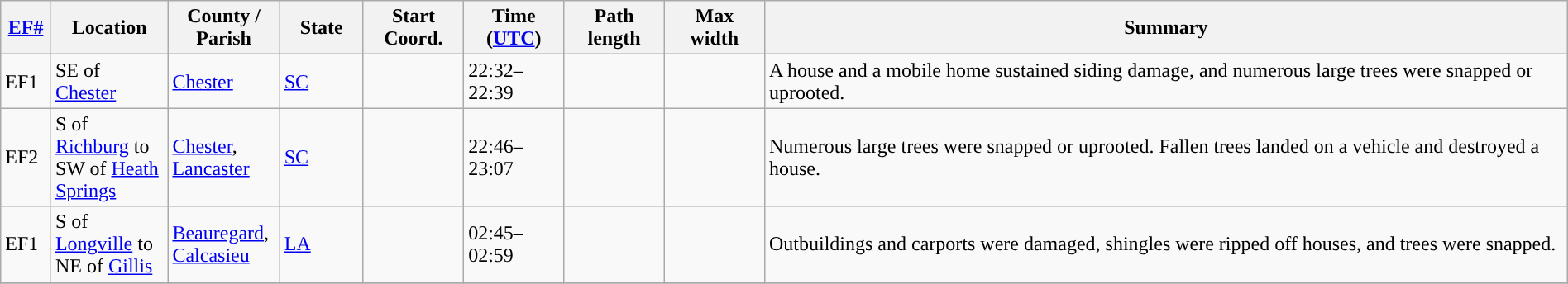<table class="wikitable sortable" style="width:100%;">
<tr>
<th scope="col"  style="width:3%; text-align:center;"><a href='#'>EF#</a></th>
<th scope="col"  style="width:7%; text-align:center;" class="unsortable">Location</th>
<th scope="col"  style="width:6%; text-align:center;" class="unsortable">County / Parish</th>
<th scope="col"  style="width:5%; text-align:center;">State</th>
<th scope="col"  style="width:6%; text-align:center;">Start Coord.</th>
<th scope="col"  style="width:6%; text-align:center;">Time (<a href='#'>UTC</a>)</th>
<th scope="col"  style="width:6%; text-align:center;">Path length</th>
<th scope="col"  style="width:6%; text-align:center;">Max width</th>
<th scope="col" class="unsortable" style="width:48%; text-align:center;">Summary</th>
</tr>
<tr>
<td>EF1</td>
<td>SE of <a href='#'>Chester</a></td>
<td><a href='#'>Chester</a></td>
<td><a href='#'>SC</a></td>
<td></td>
<td>22:32–22:39</td>
<td></td>
<td></td>
<td>A house and a mobile home sustained siding damage, and numerous large trees were snapped or uprooted.</td>
</tr>
<tr>
<td>EF2</td>
<td>S of <a href='#'>Richburg</a> to SW of <a href='#'>Heath Springs</a></td>
<td><a href='#'>Chester</a>, <a href='#'>Lancaster</a></td>
<td><a href='#'>SC</a></td>
<td></td>
<td>22:46–23:07</td>
<td></td>
<td></td>
<td>Numerous large trees were snapped or uprooted. Fallen trees landed on a vehicle and destroyed a house.</td>
</tr>
<tr>
<td>EF1</td>
<td>S of <a href='#'>Longville</a> to NE of <a href='#'>Gillis</a></td>
<td><a href='#'>Beauregard</a>, <a href='#'>Calcasieu</a></td>
<td><a href='#'>LA</a></td>
<td></td>
<td>02:45–02:59</td>
<td></td>
<td></td>
<td>Outbuildings and carports were damaged, shingles were ripped off houses, and trees were snapped.</td>
</tr>
<tr>
</tr>
</table>
